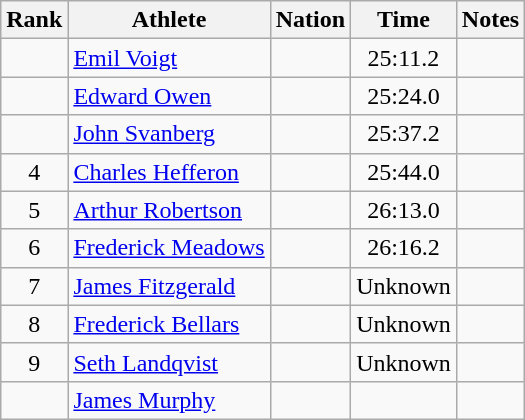<table class="wikitable sortable">
<tr>
<th>Rank</th>
<th>Athlete</th>
<th>Nation</th>
<th>Time</th>
<th>Notes</th>
</tr>
<tr>
<td align=center></td>
<td><a href='#'>Emil Voigt</a></td>
<td></td>
<td align=center>25:11.2</td>
<td align=center></td>
</tr>
<tr>
<td align=center></td>
<td><a href='#'>Edward Owen</a></td>
<td></td>
<td align=center>25:24.0</td>
<td></td>
</tr>
<tr>
<td align=center></td>
<td><a href='#'>John Svanberg</a></td>
<td></td>
<td align=center>25:37.2</td>
<td></td>
</tr>
<tr>
<td align=center>4</td>
<td><a href='#'>Charles Hefferon</a></td>
<td></td>
<td align=center>25:44.0</td>
<td></td>
</tr>
<tr>
<td align=center>5</td>
<td><a href='#'>Arthur Robertson</a></td>
<td></td>
<td align=center>26:13.0</td>
<td></td>
</tr>
<tr>
<td align=center>6</td>
<td><a href='#'>Frederick Meadows</a></td>
<td></td>
<td align=center>26:16.2</td>
<td></td>
</tr>
<tr>
<td align=center>7</td>
<td><a href='#'>James Fitzgerald</a></td>
<td></td>
<td align=center>Unknown</td>
<td></td>
</tr>
<tr>
<td align=center>8</td>
<td><a href='#'>Frederick Bellars</a></td>
<td></td>
<td align=center>Unknown</td>
<td></td>
</tr>
<tr>
<td align=center>9</td>
<td><a href='#'>Seth Landqvist</a></td>
<td></td>
<td align=center>Unknown</td>
<td></td>
</tr>
<tr>
<td align=center></td>
<td><a href='#'>James Murphy</a></td>
<td></td>
<td align=center></td>
<td></td>
</tr>
</table>
